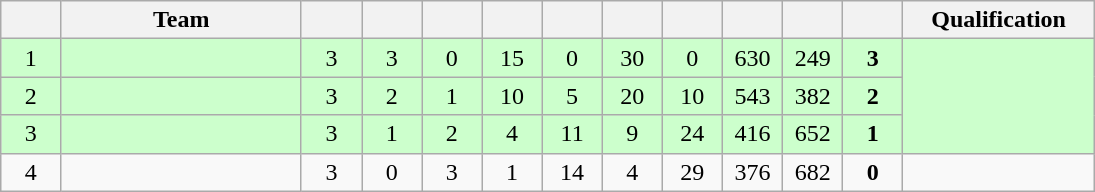<table class=wikitable style="text-align:center" width=730>
<tr>
<th width=5.5%></th>
<th width=22%>Team</th>
<th width=5.5%></th>
<th width=5.5%></th>
<th width=5.5%></th>
<th width=5.5%></th>
<th width=5.5%></th>
<th width=5.5%></th>
<th width=5.5%></th>
<th width=5.5%></th>
<th width=5.5%></th>
<th width=5.5%></th>
<th width=18%>Qualification</th>
</tr>
<tr bgcolor=ccffcc>
<td>1</td>
<td style="text-align:left"></td>
<td>3</td>
<td>3</td>
<td>0</td>
<td>15</td>
<td>0</td>
<td>30</td>
<td>0</td>
<td>630</td>
<td>249</td>
<td><strong>3</strong></td>
<td rowspan=3></td>
</tr>
<tr bgcolor=ccffcc>
<td>2</td>
<td style="text-align:left"></td>
<td>3</td>
<td>2</td>
<td>1</td>
<td>10</td>
<td>5</td>
<td>20</td>
<td>10</td>
<td>543</td>
<td>382</td>
<td><strong>2</strong></td>
</tr>
<tr bgcolor=ccffcc>
<td>3</td>
<td style="text-align:left"></td>
<td>3</td>
<td>1</td>
<td>2</td>
<td>4</td>
<td>11</td>
<td>9</td>
<td>24</td>
<td>416</td>
<td>652</td>
<td><strong>1</strong></td>
</tr>
<tr>
<td>4</td>
<td style="text-align:left"></td>
<td>3</td>
<td>0</td>
<td>3</td>
<td>1</td>
<td>14</td>
<td>4</td>
<td>29</td>
<td>376</td>
<td>682</td>
<td><strong>0</strong></td>
<td></td>
</tr>
</table>
